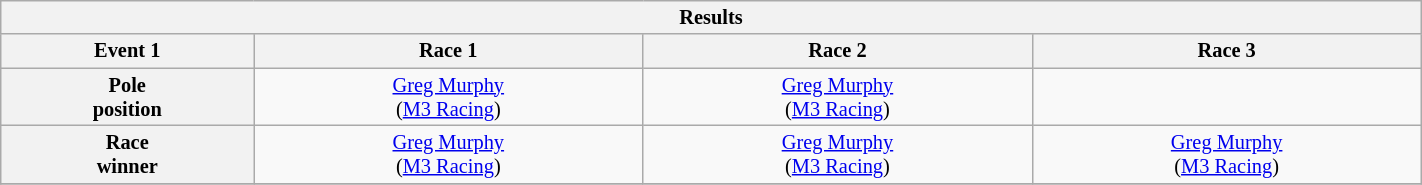<table class="wikitable collapsible collapsed" width=75% style="font-size: 85%; max-width: 950px">
<tr>
<th colspan="4">Results</th>
</tr>
<tr>
<th>Event 1</th>
<th>Race 1</th>
<th>Race 2</th>
<th>Race 3</th>
</tr>
<tr>
<th>Pole<br>position</th>
<td align="center"> <a href='#'>Greg Murphy</a><br>(<a href='#'>M3 Racing</a>)</td>
<td align="center"> <a href='#'>Greg Murphy</a><br>(<a href='#'>M3 Racing</a>)</td>
<td align="center"></td>
</tr>
<tr>
<th>Race<br>winner</th>
<td align="center"> <a href='#'>Greg Murphy</a><br>(<a href='#'>M3 Racing</a>)</td>
<td align="center"> <a href='#'>Greg Murphy</a><br>(<a href='#'>M3 Racing</a>)</td>
<td align="center"> <a href='#'>Greg Murphy</a><br>(<a href='#'>M3 Racing</a>)</td>
</tr>
<tr>
</tr>
</table>
